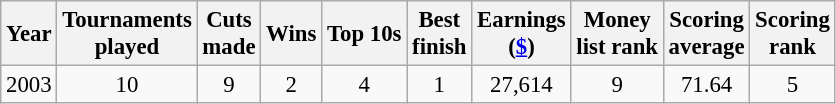<table class="wikitable" style="text-align:center; font-size: 95%;">
<tr>
<th>Year</th>
<th>Tournaments <br>played</th>
<th>Cuts <br>made</th>
<th>Wins</th>
<th>Top 10s</th>
<th>Best <br>finish</th>
<th>Earnings<br>(<a href='#'>$</a>)</th>
<th>Money <br>list rank</th>
<th>Scoring <br>average</th>
<th>Scoring <br>rank</th>
</tr>
<tr>
<td>2003</td>
<td>10</td>
<td>9</td>
<td>2</td>
<td>4</td>
<td>1</td>
<td>27,614</td>
<td>9</td>
<td>71.64</td>
<td>5</td>
</tr>
</table>
